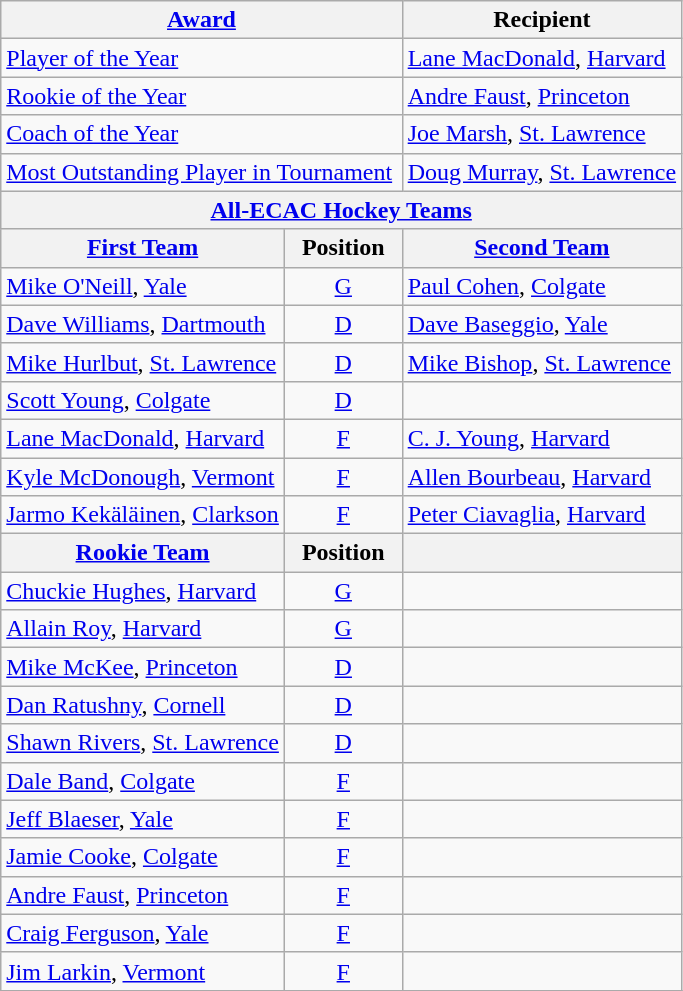<table class="wikitable">
<tr>
<th colspan=2><a href='#'>Award</a></th>
<th>Recipient</th>
</tr>
<tr>
<td colspan=2><a href='#'>Player of the Year</a></td>
<td><a href='#'>Lane MacDonald</a>, <a href='#'>Harvard</a></td>
</tr>
<tr>
<td colspan=2><a href='#'>Rookie of the Year</a></td>
<td><a href='#'>Andre Faust</a>, <a href='#'>Princeton</a></td>
</tr>
<tr>
<td colspan=2><a href='#'>Coach of the Year</a></td>
<td><a href='#'>Joe Marsh</a>, <a href='#'>St. Lawrence</a></td>
</tr>
<tr>
<td colspan=2><a href='#'>Most Outstanding Player in Tournament</a></td>
<td><a href='#'>Doug Murray</a>, <a href='#'>St. Lawrence</a></td>
</tr>
<tr>
<th colspan=3><a href='#'>All-ECAC Hockey Teams</a></th>
</tr>
<tr>
<th><a href='#'>First Team</a></th>
<th>  Position  </th>
<th><a href='#'>Second Team</a></th>
</tr>
<tr>
<td><a href='#'>Mike O'Neill</a>, <a href='#'>Yale</a></td>
<td align=center><a href='#'>G</a></td>
<td><a href='#'>Paul Cohen</a>, <a href='#'>Colgate</a></td>
</tr>
<tr>
<td><a href='#'>Dave Williams</a>, <a href='#'>Dartmouth</a></td>
<td align=center><a href='#'>D</a></td>
<td><a href='#'>Dave Baseggio</a>, <a href='#'>Yale</a></td>
</tr>
<tr>
<td><a href='#'>Mike Hurlbut</a>, <a href='#'>St. Lawrence</a></td>
<td align=center><a href='#'>D</a></td>
<td><a href='#'>Mike Bishop</a>, <a href='#'>St. Lawrence</a></td>
</tr>
<tr>
<td><a href='#'>Scott Young</a>, <a href='#'>Colgate</a></td>
<td align=center><a href='#'>D</a></td>
<td></td>
</tr>
<tr>
<td><a href='#'>Lane MacDonald</a>, <a href='#'>Harvard</a></td>
<td align=center><a href='#'>F</a></td>
<td><a href='#'>C. J. Young</a>, <a href='#'>Harvard</a></td>
</tr>
<tr>
<td><a href='#'>Kyle McDonough</a>, <a href='#'>Vermont</a></td>
<td align=center><a href='#'>F</a></td>
<td><a href='#'>Allen Bourbeau</a>, <a href='#'>Harvard</a></td>
</tr>
<tr>
<td><a href='#'>Jarmo Kekäläinen</a>, <a href='#'>Clarkson</a></td>
<td align=center><a href='#'>F</a></td>
<td><a href='#'>Peter Ciavaglia</a>, <a href='#'>Harvard</a></td>
</tr>
<tr>
<th><a href='#'>Rookie Team</a></th>
<th>  Position  </th>
<th></th>
</tr>
<tr>
<td><a href='#'>Chuckie Hughes</a>, <a href='#'>Harvard</a></td>
<td align=center><a href='#'>G</a></td>
<td></td>
</tr>
<tr>
<td><a href='#'>Allain Roy</a>, <a href='#'>Harvard</a></td>
<td align=center><a href='#'>G</a></td>
<td></td>
</tr>
<tr>
<td><a href='#'>Mike McKee</a>, <a href='#'>Princeton</a></td>
<td align=center><a href='#'>D</a></td>
<td></td>
</tr>
<tr>
<td><a href='#'>Dan Ratushny</a>, <a href='#'>Cornell</a></td>
<td align=center><a href='#'>D</a></td>
<td></td>
</tr>
<tr>
<td><a href='#'>Shawn Rivers</a>, <a href='#'>St. Lawrence</a></td>
<td align=center><a href='#'>D</a></td>
<td></td>
</tr>
<tr>
<td><a href='#'>Dale Band</a>, <a href='#'>Colgate</a></td>
<td align=center><a href='#'>F</a></td>
<td></td>
</tr>
<tr>
<td><a href='#'>Jeff Blaeser</a>, <a href='#'>Yale</a></td>
<td align=center><a href='#'>F</a></td>
<td></td>
</tr>
<tr>
<td><a href='#'>Jamie Cooke</a>, <a href='#'>Colgate</a></td>
<td align=center><a href='#'>F</a></td>
<td></td>
</tr>
<tr>
<td><a href='#'>Andre Faust</a>, <a href='#'>Princeton</a></td>
<td align=center><a href='#'>F</a></td>
<td></td>
</tr>
<tr>
<td><a href='#'>Craig Ferguson</a>, <a href='#'>Yale</a></td>
<td align=center><a href='#'>F</a></td>
<td></td>
</tr>
<tr>
<td><a href='#'>Jim Larkin</a>, <a href='#'>Vermont</a></td>
<td align=center><a href='#'>F</a></td>
<td></td>
</tr>
<tr>
</tr>
</table>
